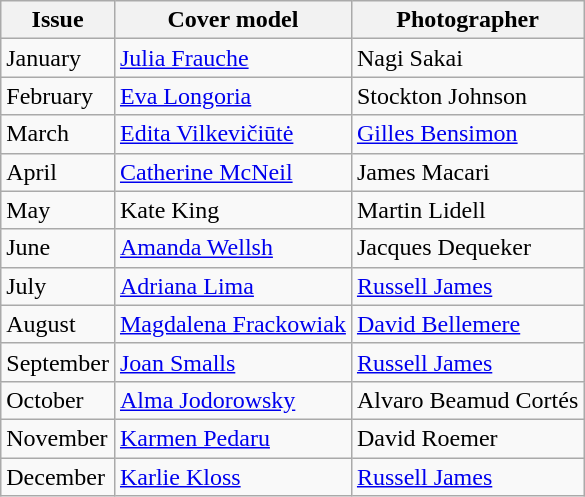<table class="wikitable">
<tr>
<th>Issue</th>
<th>Cover model</th>
<th>Photographer</th>
</tr>
<tr>
<td>January</td>
<td><a href='#'>Julia Frauche</a></td>
<td>Nagi Sakai</td>
</tr>
<tr>
<td>February</td>
<td><a href='#'>Eva Longoria</a></td>
<td>Stockton Johnson</td>
</tr>
<tr>
<td>March</td>
<td><a href='#'>Edita Vilkevičiūtė</a></td>
<td><a href='#'>Gilles Bensimon</a></td>
</tr>
<tr>
<td>April</td>
<td><a href='#'>Catherine McNeil</a></td>
<td>James Macari</td>
</tr>
<tr>
<td>May</td>
<td>Kate King</td>
<td>Martin Lidell</td>
</tr>
<tr>
<td>June</td>
<td><a href='#'>Amanda Wellsh</a></td>
<td>Jacques Dequeker</td>
</tr>
<tr>
<td>July</td>
<td><a href='#'>Adriana Lima</a></td>
<td><a href='#'>Russell James</a></td>
</tr>
<tr>
<td>August</td>
<td><a href='#'>Magdalena Frackowiak</a></td>
<td><a href='#'>David Bellemere</a></td>
</tr>
<tr>
<td>September</td>
<td><a href='#'>Joan Smalls</a></td>
<td><a href='#'>Russell James</a></td>
</tr>
<tr>
<td>October</td>
<td><a href='#'>Alma Jodorowsky</a></td>
<td>Alvaro Beamud Cortés</td>
</tr>
<tr>
<td>November</td>
<td><a href='#'>Karmen Pedaru</a></td>
<td>David Roemer</td>
</tr>
<tr>
<td>December</td>
<td><a href='#'>Karlie Kloss</a></td>
<td><a href='#'>Russell James</a></td>
</tr>
</table>
